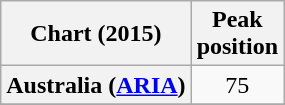<table class="wikitable sortable plainrowheaders" style="text-align:center">
<tr>
<th scope="col">Chart (2015)</th>
<th scope="col">Peak<br>position</th>
</tr>
<tr>
<th scope="row">Australia (<a href='#'>ARIA</a>)</th>
<td>75</td>
</tr>
<tr>
</tr>
<tr>
</tr>
<tr>
</tr>
<tr>
</tr>
<tr>
</tr>
<tr>
</tr>
<tr>
</tr>
<tr>
</tr>
<tr>
</tr>
</table>
